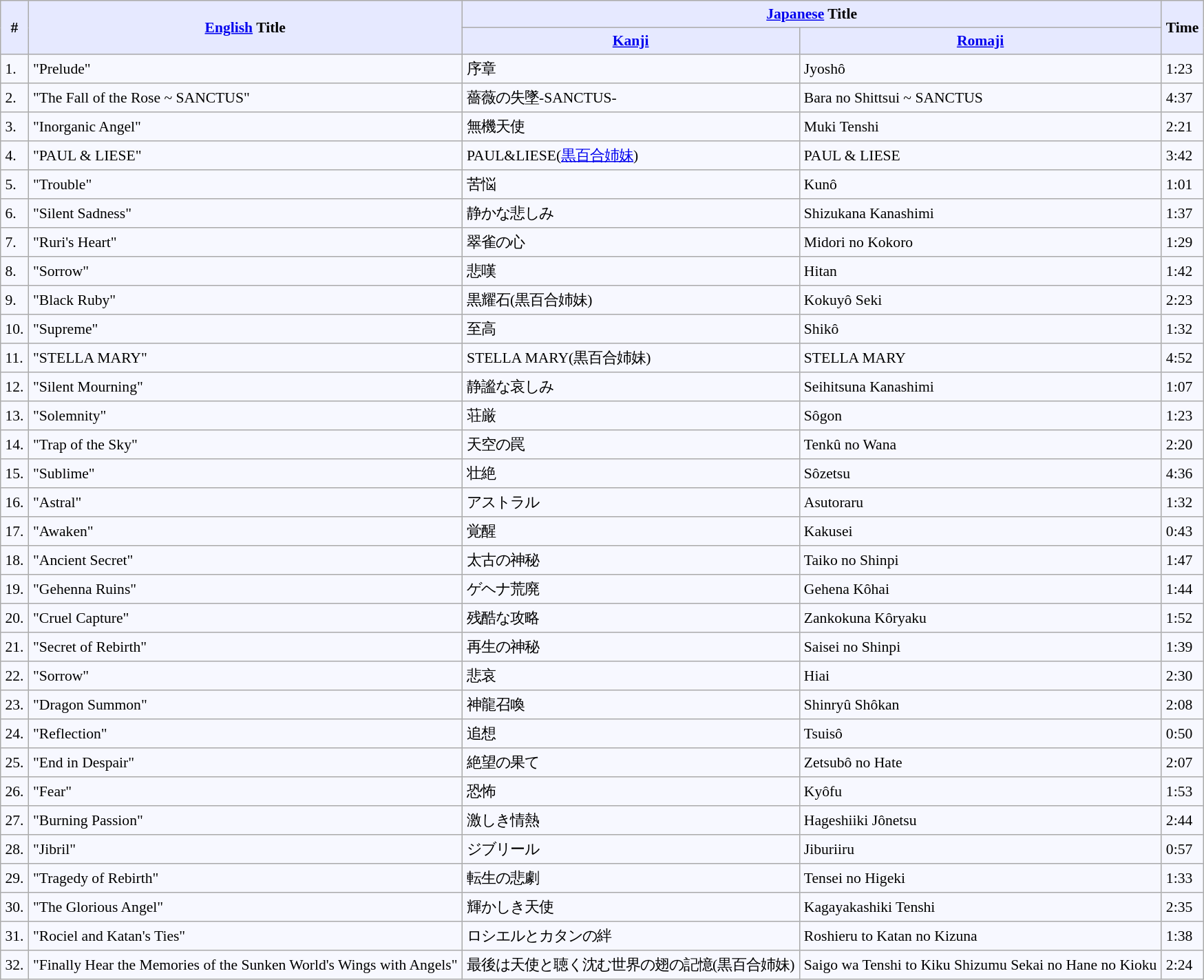<table border="" cellpadding="4" cellspacing="0"  style="border: 1px #aaaaaa solid; border-collapse: collapse; padding: 0.2em; margin: 1em 1em 1em 0; background: #f7f8ff; font-size:0.9em;">
<tr valign="middle" bgcolor="#e6e9ff">
<th rowspan="2">#</th>
<th rowspan="2"><a href='#'>English</a> Title</th>
<th colspan="2"><a href='#'>Japanese</a> Title</th>
<th rowspan="2">Time</th>
</tr>
<tr bgcolor="#e6e9ff">
<th><a href='#'>Kanji</a></th>
<th><a href='#'>Romaji</a></th>
</tr>
<tr>
<td>1.</td>
<td>"Prelude"</td>
<td>序章</td>
<td>Jyoshô</td>
<td>1:23</td>
</tr>
<tr>
<td>2.</td>
<td>"The Fall of the Rose ~ SANCTUS"</td>
<td>薔薇の失墜-SANCTUS-</td>
<td>Bara no Shittsui ~ SANCTUS</td>
<td>4:37</td>
</tr>
<tr>
<td>3.</td>
<td>"Inorganic Angel"</td>
<td>無機天使</td>
<td>Muki Tenshi</td>
<td>2:21</td>
</tr>
<tr>
<td>4.</td>
<td>"PAUL & LIESE"</td>
<td>PAUL&LIESE(<a href='#'>黒百合姉妹</a>)</td>
<td>PAUL & LIESE</td>
<td>3:42</td>
</tr>
<tr>
<td>5.</td>
<td>"Trouble"</td>
<td>苦悩</td>
<td>Kunô</td>
<td>1:01</td>
</tr>
<tr>
<td>6.</td>
<td>"Silent Sadness"</td>
<td>静かな悲しみ</td>
<td>Shizukana Kanashimi</td>
<td>1:37</td>
</tr>
<tr>
<td>7.</td>
<td>"Ruri's Heart"</td>
<td>翠雀の心</td>
<td>Midori no Kokoro</td>
<td>1:29</td>
</tr>
<tr>
<td>8.</td>
<td>"Sorrow"</td>
<td>悲嘆</td>
<td>Hitan</td>
<td>1:42</td>
</tr>
<tr>
<td>9.</td>
<td>"Black Ruby"</td>
<td>黒耀石(黒百合姉妹)</td>
<td>Kokuyô Seki</td>
<td>2:23</td>
</tr>
<tr>
<td>10.</td>
<td>"Supreme"</td>
<td>至高</td>
<td>Shikô</td>
<td>1:32</td>
</tr>
<tr>
<td>11.</td>
<td>"STELLA MARY"</td>
<td>STELLA MARY(黒百合姉妹)</td>
<td>STELLA MARY</td>
<td>4:52</td>
</tr>
<tr>
<td>12.</td>
<td>"Silent Mourning"</td>
<td>静謐な哀しみ</td>
<td>Seihitsuna Kanashimi</td>
<td>1:07</td>
</tr>
<tr>
<td>13.</td>
<td>"Solemnity"</td>
<td>荘厳</td>
<td>Sôgon</td>
<td>1:23</td>
</tr>
<tr>
<td>14.</td>
<td>"Trap of the Sky"</td>
<td>天空の罠</td>
<td>Tenkû no Wana</td>
<td>2:20</td>
</tr>
<tr>
<td>15.</td>
<td>"Sublime"</td>
<td>壮絶</td>
<td>Sôzetsu</td>
<td>4:36</td>
</tr>
<tr>
<td>16.</td>
<td>"Astral"</td>
<td>アストラル</td>
<td>Asutoraru</td>
<td>1:32</td>
</tr>
<tr>
<td>17.</td>
<td>"Awaken"</td>
<td>覚醒</td>
<td>Kakusei</td>
<td>0:43</td>
</tr>
<tr>
<td>18.</td>
<td>"Ancient Secret"</td>
<td>太古の神秘</td>
<td>Taiko no Shinpi</td>
<td>1:47</td>
</tr>
<tr>
<td>19.</td>
<td>"Gehenna Ruins"</td>
<td>ゲヘナ荒廃</td>
<td>Gehena Kôhai</td>
<td>1:44</td>
</tr>
<tr>
<td>20.</td>
<td>"Cruel Capture"</td>
<td>残酷な攻略</td>
<td>Zankokuna Kôryaku</td>
<td>1:52</td>
</tr>
<tr>
<td>21.</td>
<td>"Secret of Rebirth"</td>
<td>再生の神秘</td>
<td>Saisei no Shinpi</td>
<td>1:39</td>
</tr>
<tr>
<td>22.</td>
<td>"Sorrow"</td>
<td>悲哀</td>
<td>Hiai</td>
<td>2:30</td>
</tr>
<tr>
<td>23.</td>
<td>"Dragon Summon"</td>
<td>神龍召喚</td>
<td>Shinryû Shôkan</td>
<td>2:08</td>
</tr>
<tr>
<td>24.</td>
<td>"Reflection"</td>
<td>追想</td>
<td>Tsuisô</td>
<td>0:50</td>
</tr>
<tr>
<td>25.</td>
<td>"End in Despair"</td>
<td>絶望の果て</td>
<td>Zetsubô no Hate</td>
<td>2:07</td>
</tr>
<tr>
<td>26.</td>
<td>"Fear"</td>
<td>恐怖</td>
<td>Kyôfu</td>
<td>1:53</td>
</tr>
<tr>
<td>27.</td>
<td>"Burning Passion"</td>
<td>激しき情熱</td>
<td>Hageshiiki Jônetsu</td>
<td>2:44</td>
</tr>
<tr>
<td>28.</td>
<td>"Jibril"</td>
<td>ジブリール</td>
<td>Jiburiiru</td>
<td>0:57</td>
</tr>
<tr>
<td>29.</td>
<td>"Tragedy of Rebirth"</td>
<td>転生の悲劇</td>
<td>Tensei no Higeki</td>
<td>1:33</td>
</tr>
<tr>
<td>30.</td>
<td>"The Glorious Angel"</td>
<td>輝かしき天使</td>
<td>Kagayakashiki Tenshi</td>
<td>2:35</td>
</tr>
<tr>
<td>31.</td>
<td>"Rociel and Katan's Ties"</td>
<td>ロシエルとカタンの絆</td>
<td>Roshieru to Katan no Kizuna</td>
<td>1:38</td>
</tr>
<tr>
<td>32.</td>
<td>"Finally Hear the Memories of the Sunken World's Wings with Angels"</td>
<td>最後は天使と聴く沈む世界の翅の記憶(黒百合姉妹)</td>
<td>Saigo wa Tenshi to Kiku Shizumu Sekai no Hane no Kioku</td>
<td>2:24</td>
</tr>
</table>
